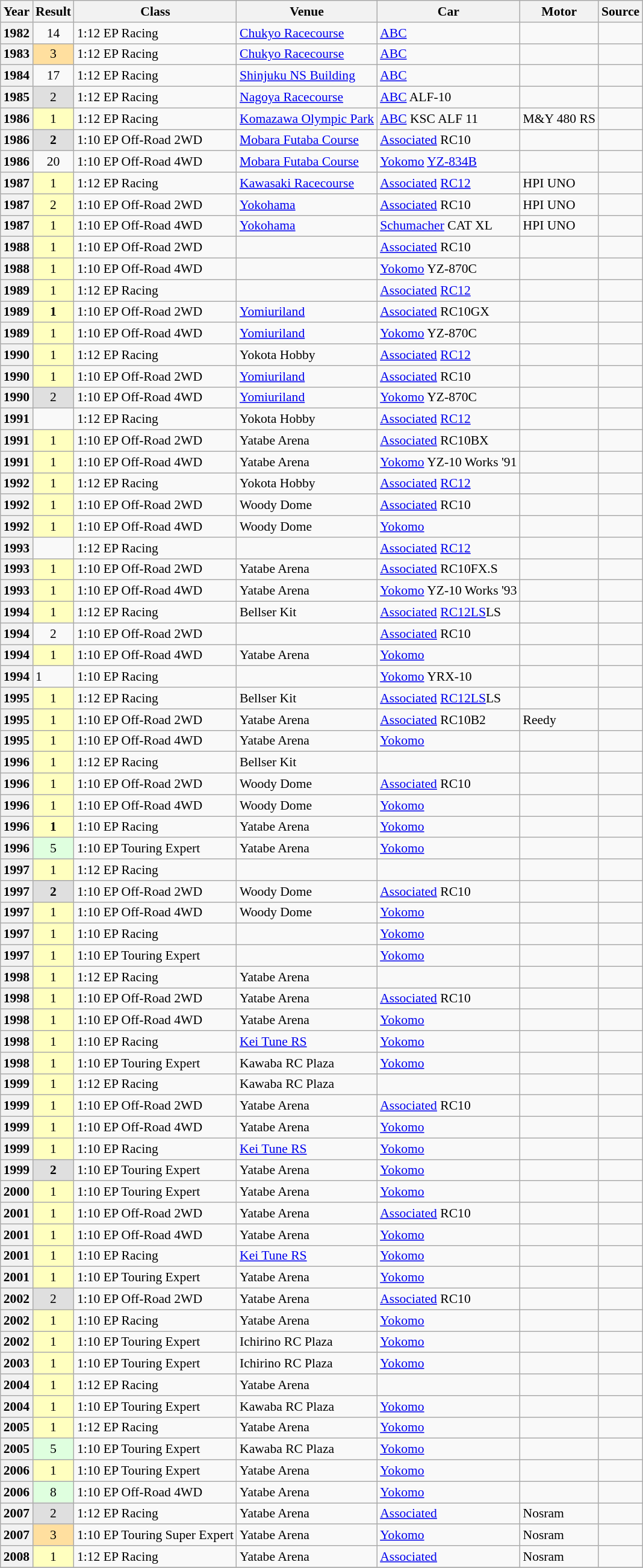<table class="wikitable" style="font-size: 90%">
<tr>
<th>Year</th>
<th>Result</th>
<th>Class</th>
<th>Venue</th>
<th>Car</th>
<th>Motor</th>
<th>Source</th>
</tr>
<tr>
<th>1982</th>
<td align=center >14</td>
<td>1:12 EP Racing</td>
<td><a href='#'>Chukyo Racecourse</a></td>
<td><a href='#'>ABC</a></td>
<td></td>
<td></td>
</tr>
<tr>
<th>1983</th>
<td align=center style="background:#FFDF9F;">3</td>
<td>1:12 EP Racing</td>
<td><a href='#'>Chukyo Racecourse</a></td>
<td><a href='#'>ABC</a></td>
<td></td>
<td></td>
</tr>
<tr>
<th>1984</th>
<td align=center >17</td>
<td>1:12 EP Racing</td>
<td><a href='#'>Shinjuku NS Building</a></td>
<td><a href='#'>ABC</a></td>
<td></td>
<td></td>
</tr>
<tr>
<th>1985</th>
<td align=center style="background:#DFDFDF;">2</td>
<td>1:12 EP Racing</td>
<td><a href='#'>Nagoya Racecourse</a></td>
<td><a href='#'>ABC</a> ALF-10</td>
<td></td>
<td></td>
</tr>
<tr>
<th>1986</th>
<td align=center style="background:#FFFFBF;">1</td>
<td>1:12 EP Racing</td>
<td><a href='#'>Komazawa Olympic Park</a></td>
<td><a href='#'>ABC</a> KSC ALF 11</td>
<td>M&Y 480 RS</td>
<td></td>
</tr>
<tr>
<th>1986</th>
<td align=center style="background:#DFDFDF;"><strong>2</strong></td>
<td>1:10 EP Off-Road 2WD</td>
<td><a href='#'>Mobara Futaba Course</a></td>
<td><a href='#'>Associated</a> RC10</td>
<td></td>
<td></td>
</tr>
<tr>
<th>1986</th>
<td align=center >20</td>
<td>1:10 EP Off-Road 4WD</td>
<td><a href='#'>Mobara Futaba Course</a></td>
<td><a href='#'>Yokomo</a> <a href='#'>YZ-834B</a></td>
<td></td>
<td></td>
</tr>
<tr>
<th>1987</th>
<td align=center style="background:#FFFFBF;">1</td>
<td>1:12 EP Racing</td>
<td><a href='#'>Kawasaki Racecourse</a></td>
<td><a href='#'>Associated</a> <a href='#'>RC12</a></td>
<td>HPI UNO</td>
<td></td>
</tr>
<tr>
<th>1987</th>
<td align=center style="background:#FFFFBF;">2</td>
<td>1:10 EP Off-Road 2WD</td>
<td><a href='#'>Yokohama</a></td>
<td><a href='#'>Associated</a> RC10</td>
<td>HPI UNO</td>
<td></td>
</tr>
<tr>
<th>1987</th>
<td align=center style="background:#FFFFBF;">1</td>
<td>1:10 EP Off-Road 4WD</td>
<td><a href='#'>Yokohama</a></td>
<td><a href='#'>Schumacher</a> CAT XL</td>
<td>HPI UNO</td>
<td></td>
</tr>
<tr>
<th>1988</th>
<td align=center style="background:#FFFFBF;">1</td>
<td>1:10 EP Off-Road 2WD</td>
<td></td>
<td><a href='#'>Associated</a> RC10</td>
<td></td>
<td></td>
</tr>
<tr>
<th>1988</th>
<td align=center style="background:#FFFFBF;">1</td>
<td>1:10 EP Off-Road 4WD</td>
<td></td>
<td><a href='#'>Yokomo</a> YZ-870C</td>
<td></td>
<td></td>
</tr>
<tr>
<th>1989</th>
<td align=center style="background:#FFFFBF;">1</td>
<td>1:12 EP Racing</td>
<td></td>
<td><a href='#'>Associated</a> <a href='#'>RC12</a></td>
<td></td>
<td></td>
</tr>
<tr>
<th>1989</th>
<td align=center style="background:#FFFFBF;"><strong>1</strong></td>
<td>1:10 EP Off-Road 2WD</td>
<td><a href='#'>Yomiuriland</a></td>
<td><a href='#'>Associated</a> RC10GX</td>
<td></td>
<td></td>
</tr>
<tr>
<th>1989</th>
<td align=center style="background:#FFFFBF;">1</td>
<td>1:10 EP Off-Road 4WD</td>
<td><a href='#'>Yomiuriland</a></td>
<td><a href='#'>Yokomo</a> YZ-870C</td>
<td></td>
<td></td>
</tr>
<tr>
<th>1990</th>
<td align=center style="background:#FFFFBF;">1</td>
<td>1:12 EP Racing</td>
<td>Yokota Hobby</td>
<td><a href='#'>Associated</a> <a href='#'>RC12</a></td>
<td></td>
<td></td>
</tr>
<tr>
<th>1990</th>
<td align=center style="background:#FFFFBF;">1</td>
<td>1:10 EP Off-Road 2WD</td>
<td><a href='#'>Yomiuriland</a></td>
<td><a href='#'>Associated</a> RC10</td>
<td></td>
<td></td>
</tr>
<tr>
<th>1990</th>
<td align=center style="background:#DFDFDF;">2</td>
<td>1:10 EP Off-Road 4WD</td>
<td><a href='#'>Yomiuriland</a></td>
<td><a href='#'>Yokomo</a>  YZ-870C</td>
<td></td>
<td></td>
</tr>
<tr>
<th>1991</th>
<td align=center ></td>
<td>1:12 EP Racing</td>
<td>Yokota Hobby</td>
<td><a href='#'>Associated</a> <a href='#'>RC12</a></td>
<td></td>
<td></td>
</tr>
<tr>
<th>1991</th>
<td align=center style="background:#FFFFBF;">1</td>
<td>1:10 EP Off-Road 2WD</td>
<td>Yatabe Arena</td>
<td><a href='#'>Associated</a> RC10BX</td>
<td></td>
<td></td>
</tr>
<tr>
<th>1991</th>
<td align=center style="background:#FFFFBF;">1</td>
<td>1:10 EP Off-Road 4WD</td>
<td>Yatabe Arena</td>
<td><a href='#'>Yokomo</a> YZ-10 Works '91</td>
<td></td>
<td></td>
</tr>
<tr>
<th>1992</th>
<td align=center style="background:#FFFFBF;">1</td>
<td>1:12 EP Racing</td>
<td>Yokota Hobby</td>
<td><a href='#'>Associated</a> <a href='#'>RC12</a></td>
<td></td>
<td></td>
</tr>
<tr>
<th>1992</th>
<td align=center style="background:#FFFFBF;">1</td>
<td>1:10 EP Off-Road 2WD</td>
<td>Woody Dome</td>
<td><a href='#'>Associated</a> RC10</td>
<td></td>
<td></td>
</tr>
<tr>
<th>1992</th>
<td align=center style="background:#FFFFBF;">1</td>
<td>1:10 EP Off-Road 4WD</td>
<td>Woody Dome</td>
<td><a href='#'>Yokomo</a></td>
<td></td>
<td></td>
</tr>
<tr>
<th>1993</th>
<td align=center ></td>
<td>1:12 EP Racing</td>
<td></td>
<td><a href='#'>Associated</a> <a href='#'>RC12</a></td>
<td></td>
<td></td>
</tr>
<tr>
<th>1993</th>
<td align=center style="background:#FFFFBF;">1</td>
<td>1:10 EP Off-Road 2WD</td>
<td>Yatabe Arena</td>
<td><a href='#'>Associated</a> RC10FX.S</td>
<td></td>
<td></td>
</tr>
<tr>
<th>1993</th>
<td align=center style="background:#FFFFBF;">1</td>
<td>1:10 EP Off-Road 4WD</td>
<td>Yatabe Arena</td>
<td><a href='#'>Yokomo</a> YZ-10 Works '93</td>
<td></td>
<td></td>
</tr>
<tr>
<th>1994</th>
<td align=center style="background:#FFFFBF;">1</td>
<td>1:12 EP Racing</td>
<td>Bellser Kit</td>
<td><a href='#'>Associated</a> <a href='#'>RC12LS</a>LS</td>
<td></td>
<td></td>
</tr>
<tr>
<th>1994</th>
<td align=center >2</td>
<td>1:10 EP Off-Road 2WD</td>
<td></td>
<td><a href='#'>Associated</a> RC10</td>
<td></td>
<td></td>
</tr>
<tr>
<th>1994</th>
<td align=center style="background:#FFFFBF;">1</td>
<td>1:10 EP Off-Road 4WD</td>
<td>Yatabe Arena</td>
<td><a href='#'>Yokomo</a></td>
<td></td>
<td></td>
</tr>
<tr>
<th>1994</th>
<td>1</td>
<td>1:10 EP Racing</td>
<td></td>
<td><a href='#'>Yokomo</a> YRX-10</td>
<td></td>
<td></td>
</tr>
<tr>
<th>1995</th>
<td style="background:#FFFFBF;" align="center">1</td>
<td>1:12 EP Racing</td>
<td>Bellser Kit</td>
<td><a href='#'>Associated</a> <a href='#'>RC12LS</a>LS</td>
<td></td>
<td></td>
</tr>
<tr>
<th>1995</th>
<td style="background:#FFFFBF;" align="center">1</td>
<td>1:10 EP Off-Road 2WD</td>
<td>Yatabe Arena</td>
<td><a href='#'>Associated</a> RC10B2</td>
<td>Reedy</td>
<td></td>
</tr>
<tr>
<th>1995</th>
<td style="background:#FFFFBF;" align="center">1</td>
<td>1:10 EP Off-Road 4WD</td>
<td>Yatabe Arena</td>
<td><a href='#'>Yokomo</a></td>
<td></td>
<td></td>
</tr>
<tr>
<th>1996</th>
<td style="background:#FFFFBF;" align="center">1</td>
<td>1:12 EP Racing</td>
<td>Bellser Kit</td>
<td></td>
<td></td>
<td></td>
</tr>
<tr>
<th>1996</th>
<td style="background:#FFFFBF;" align="center">1</td>
<td>1:10 EP Off-Road 2WD</td>
<td>Woody Dome</td>
<td><a href='#'>Associated</a> RC10</td>
<td></td>
<td></td>
</tr>
<tr>
<th>1996</th>
<td style="background:#FFFFBF;" align="center">1</td>
<td>1:10 EP Off-Road 4WD</td>
<td>Woody Dome</td>
<td><a href='#'>Yokomo</a></td>
<td></td>
<td></td>
</tr>
<tr>
<th>1996</th>
<td style="background:#FFFFBF;" align="center"><strong>1</strong></td>
<td>1:10 EP Racing</td>
<td>Yatabe Arena</td>
<td><a href='#'>Yokomo</a></td>
<td></td>
<td></td>
</tr>
<tr>
<th>1996</th>
<td style="background:#DFFFDF;" align="center">5</td>
<td>1:10 EP Touring Expert</td>
<td>Yatabe Arena</td>
<td><a href='#'>Yokomo</a></td>
<td></td>
<td></td>
</tr>
<tr>
<th>1997</th>
<td style="background:#FFFFBF;" align="center">1</td>
<td>1:12 EP Racing</td>
<td></td>
<td></td>
<td></td>
<td></td>
</tr>
<tr>
<th>1997</th>
<td style="background:#DFDFDF;" align="center"><strong>2</strong></td>
<td>1:10 EP Off-Road 2WD</td>
<td>Woody Dome</td>
<td><a href='#'>Associated</a> RC10</td>
<td></td>
<td></td>
</tr>
<tr>
<th>1997</th>
<td style="background:#FFFFBF;" align="center">1</td>
<td>1:10 EP Off-Road 4WD</td>
<td>Woody Dome</td>
<td><a href='#'>Yokomo</a></td>
<td></td>
<td></td>
</tr>
<tr>
<th>1997</th>
<td style="background:#FFFFBF;" align="center">1</td>
<td>1:10 EP Racing</td>
<td></td>
<td><a href='#'>Yokomo</a></td>
<td></td>
<td></td>
</tr>
<tr>
<th>1997</th>
<td style="background:#FFFFBF;" align="center">1</td>
<td>1:10 EP Touring Expert</td>
<td></td>
<td><a href='#'>Yokomo</a></td>
<td></td>
<td></td>
</tr>
<tr>
<th>1998</th>
<td style="background:#FFFFBF;" align="center">1</td>
<td>1:12 EP Racing</td>
<td>Yatabe Arena</td>
<td></td>
<td></td>
<td></td>
</tr>
<tr>
<th>1998</th>
<td style="background:#FFFFBF;" align="center">1</td>
<td>1:10 EP Off-Road 2WD</td>
<td>Yatabe Arena</td>
<td><a href='#'>Associated</a> RC10</td>
<td></td>
<td></td>
</tr>
<tr>
<th>1998</th>
<td style="background:#FFFFBF;" align="center">1</td>
<td>1:10 EP Off-Road 4WD</td>
<td>Yatabe Arena</td>
<td><a href='#'>Yokomo</a></td>
<td></td>
<td></td>
</tr>
<tr>
<th>1998</th>
<td style="background:#FFFFBF;" align="center">1</td>
<td>1:10 EP Racing</td>
<td><a href='#'>Kei Tune RS</a></td>
<td><a href='#'>Yokomo</a></td>
<td></td>
<td></td>
</tr>
<tr>
<th>1998</th>
<td style="background:#FFFFBF;" align="center">1</td>
<td>1:10 EP Touring Expert</td>
<td>Kawaba RC Plaza</td>
<td><a href='#'>Yokomo</a></td>
<td></td>
<td></td>
</tr>
<tr>
<th>1999</th>
<td style="background:#FFFFBF;" align="center">1</td>
<td>1:12 EP Racing</td>
<td>Kawaba RC Plaza</td>
<td></td>
<td></td>
<td></td>
</tr>
<tr>
<th>1999</th>
<td style="background:#FFFFBF;" align="center">1</td>
<td>1:10 EP Off-Road 2WD</td>
<td>Yatabe Arena</td>
<td><a href='#'>Associated</a> RC10</td>
<td></td>
<td></td>
</tr>
<tr>
<th>1999</th>
<td style="background:#FFFFBF;" align="center">1</td>
<td>1:10 EP Off-Road 4WD</td>
<td>Yatabe Arena</td>
<td><a href='#'>Yokomo</a></td>
<td></td>
<td></td>
</tr>
<tr>
<th>1999</th>
<td style="background:#FFFFBF;" align="center">1</td>
<td>1:10 EP Racing</td>
<td><a href='#'>Kei Tune RS</a></td>
<td><a href='#'>Yokomo</a></td>
<td></td>
<td></td>
</tr>
<tr>
<th>1999</th>
<td style="background:#DFDFDF;" align="center"><strong>2</strong></td>
<td>1:10 EP Touring Expert</td>
<td>Yatabe Arena</td>
<td><a href='#'>Yokomo</a></td>
<td></td>
<td></td>
</tr>
<tr>
<th>2000</th>
<td style="background:#FFFFBF;" align="center">1</td>
<td>1:10 EP Touring Expert</td>
<td>Yatabe Arena</td>
<td><a href='#'>Yokomo</a></td>
<td></td>
<td></td>
</tr>
<tr>
<th>2001</th>
<td style="background:#FFFFBF;" align="center">1</td>
<td>1:10 EP Off-Road 2WD</td>
<td>Yatabe Arena</td>
<td><a href='#'>Associated</a> RC10</td>
<td></td>
<td></td>
</tr>
<tr>
<th>2001</th>
<td style="background:#FFFFBF;" align="center">1</td>
<td>1:10 EP Off-Road 4WD</td>
<td>Yatabe Arena</td>
<td><a href='#'>Yokomo</a></td>
<td></td>
<td></td>
</tr>
<tr>
<th>2001</th>
<td style="background:#FFFFBF;" align="center">1</td>
<td>1:10 EP Racing</td>
<td><a href='#'>Kei Tune RS</a></td>
<td><a href='#'>Yokomo</a></td>
<td></td>
<td></td>
</tr>
<tr>
<th>2001</th>
<td style="background:#FFFFBF;" align="center">1</td>
<td>1:10 EP Touring Expert</td>
<td>Yatabe Arena</td>
<td><a href='#'>Yokomo</a></td>
<td></td>
<td></td>
</tr>
<tr>
<th>2002</th>
<td style="background:#DFDFDF;" align="center">2</td>
<td>1:10 EP Off-Road 2WD</td>
<td>Yatabe Arena</td>
<td><a href='#'>Associated</a> RC10</td>
<td></td>
<td></td>
</tr>
<tr>
<th>2002</th>
<td style="background:#FFFFBF;" align="center">1</td>
<td>1:10 EP Racing</td>
<td>Yatabe Arena</td>
<td><a href='#'>Yokomo</a></td>
<td></td>
<td></td>
</tr>
<tr>
<th>2002</th>
<td style="background:#FFFFBF;" align="center">1</td>
<td>1:10 EP Touring Expert</td>
<td>Ichirino RC Plaza</td>
<td><a href='#'>Yokomo</a></td>
<td></td>
<td></td>
</tr>
<tr>
<th>2003</th>
<td style="background:#FFFFBF;" align="center">1</td>
<td>1:10 EP Touring Expert</td>
<td>Ichirino RC Plaza</td>
<td><a href='#'>Yokomo</a></td>
<td></td>
<td></td>
</tr>
<tr>
<th>2004</th>
<td style="background:#FFFFBF;" align="center">1</td>
<td>1:12 EP Racing</td>
<td>Yatabe Arena</td>
<td></td>
<td></td>
<td></td>
</tr>
<tr>
<th>2004</th>
<td style="background:#FFFFBF;" align="center">1</td>
<td>1:10 EP Touring Expert</td>
<td>Kawaba RC Plaza</td>
<td><a href='#'>Yokomo</a></td>
<td></td>
<td></td>
</tr>
<tr>
<th>2005</th>
<td style="background:#FFFFBF;" align="center">1</td>
<td>1:12 EP Racing</td>
<td>Yatabe Arena</td>
<td><a href='#'>Yokomo</a></td>
<td></td>
<td></td>
</tr>
<tr>
<th>2005</th>
<td style="background:#DFFFDF;" align="center">5</td>
<td>1:10 EP Touring Expert</td>
<td>Kawaba RC Plaza</td>
<td><a href='#'>Yokomo</a></td>
<td></td>
<td></td>
</tr>
<tr>
<th>2006</th>
<td style="background:#FFFFBF;" align="center">1</td>
<td>1:10 EP Touring Expert</td>
<td>Yatabe Arena</td>
<td><a href='#'>Yokomo</a></td>
<td></td>
<td></td>
</tr>
<tr>
<th>2006</th>
<td style="background:#DFFFDF;" align="center">8</td>
<td>1:10 EP Off-Road 4WD</td>
<td>Yatabe Arena</td>
<td><a href='#'>Yokomo</a></td>
<td></td>
<td></td>
</tr>
<tr>
<th>2007</th>
<td style="background:#DFDFDF;" align="center">2</td>
<td>1:12 EP Racing</td>
<td>Yatabe Arena</td>
<td><a href='#'>Associated</a></td>
<td>Nosram</td>
<td></td>
</tr>
<tr>
<th>2007</th>
<td style="background:#FFDF9F;" align="center">3</td>
<td>1:10 EP Touring Super Expert</td>
<td>Yatabe Arena</td>
<td><a href='#'>Yokomo</a></td>
<td>Nosram</td>
<td></td>
</tr>
<tr>
<th>2008</th>
<td style="background:#FFFFBF;" align="center">1</td>
<td>1:12 EP Racing</td>
<td>Yatabe Arena</td>
<td><a href='#'>Associated</a></td>
<td>Nosram</td>
<td></td>
</tr>
<tr>
</tr>
</table>
